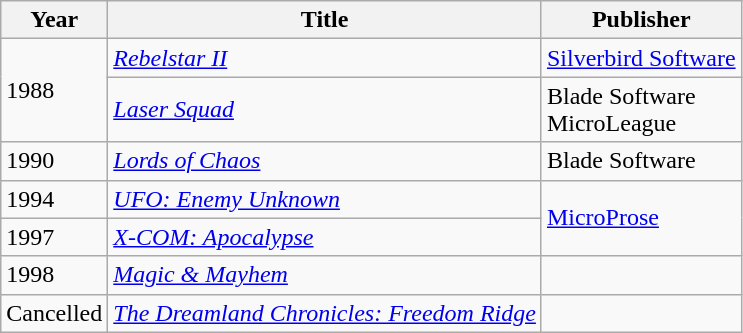<table class="wikitable">
<tr>
<th>Year</th>
<th>Title</th>
<th>Publisher</th>
</tr>
<tr>
<td rowspan="2">1988</td>
<td><em><a href='#'>Rebelstar II</a></em></td>
<td><a href='#'>Silverbird Software</a></td>
</tr>
<tr>
<td><em><a href='#'>Laser Squad</a></em></td>
<td>Blade Software<br>MicroLeague </td>
</tr>
<tr>
<td>1990</td>
<td><em><a href='#'>Lords of Chaos</a></em></td>
<td>Blade Software</td>
</tr>
<tr>
<td>1994</td>
<td><em><a href='#'>UFO: Enemy Unknown</a></em></td>
<td rowspan="2"><a href='#'>MicroProse</a></td>
</tr>
<tr>
<td>1997</td>
<td><em><a href='#'>X-COM: Apocalypse</a></em></td>
</tr>
<tr>
<td>1998</td>
<td><em><a href='#'>Magic & Mayhem</a></em></td>
<td></td>
</tr>
<tr>
<td>Cancelled</td>
<td><em><a href='#'>The Dreamland Chronicles: Freedom Ridge</a></em></td>
<td></td>
</tr>
</table>
